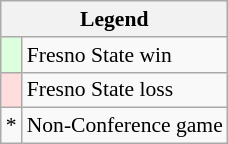<table class="wikitable" style="font-size:90%">
<tr>
<th colspan=2>Legend</th>
</tr>
<tr>
<td style="background:#ddffdd;"> </td>
<td>Fresno State win</td>
</tr>
<tr>
<td style="background:#ffdddd;"> </td>
<td>Fresno State loss</td>
</tr>
<tr>
<td>*</td>
<td>Non-Conference game</td>
</tr>
</table>
